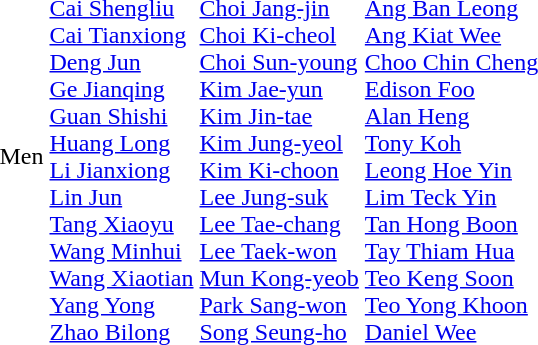<table>
<tr>
<td>Men<br></td>
<td><br><a href='#'>Cai Shengliu</a><br><a href='#'>Cai Tianxiong</a><br><a href='#'>Deng Jun</a><br><a href='#'>Ge Jianqing</a><br><a href='#'>Guan Shishi</a><br><a href='#'>Huang Long</a><br><a href='#'>Li Jianxiong</a><br><a href='#'>Lin Jun</a><br><a href='#'>Tang Xiaoyu</a><br><a href='#'>Wang Minhui</a><br><a href='#'>Wang Xiaotian</a><br><a href='#'>Yang Yong</a><br><a href='#'>Zhao Bilong</a></td>
<td><br><a href='#'>Choi Jang-jin</a><br><a href='#'>Choi Ki-cheol</a><br><a href='#'>Choi Sun-young</a><br><a href='#'>Kim Jae-yun</a><br><a href='#'>Kim Jin-tae</a><br><a href='#'>Kim Jung-yeol</a><br><a href='#'>Kim Ki-choon</a><br><a href='#'>Lee Jung-suk</a><br><a href='#'>Lee Tae-chang</a><br><a href='#'>Lee Taek-won</a><br><a href='#'>Mun Kong-yeob</a><br><a href='#'>Park Sang-won</a><br><a href='#'>Song Seung-ho</a></td>
<td><br><a href='#'>Ang Ban Leong</a><br><a href='#'>Ang Kiat Wee</a><br><a href='#'>Choo Chin Cheng</a><br><a href='#'>Edison Foo</a><br><a href='#'>Alan Heng</a><br><a href='#'>Tony Koh</a><br><a href='#'>Leong Hoe Yin</a><br><a href='#'>Lim Teck Yin</a><br><a href='#'>Tan Hong Boon</a><br><a href='#'>Tay Thiam Hua</a><br><a href='#'>Teo Keng Soon</a><br><a href='#'>Teo Yong Khoon</a><br><a href='#'>Daniel Wee</a></td>
</tr>
</table>
